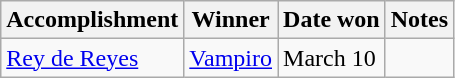<table class="wikitable">
<tr>
<th>Accomplishment</th>
<th>Winner</th>
<th>Date won</th>
<th>Notes</th>
</tr>
<tr>
<td><a href='#'>Rey de Reyes</a></td>
<td><a href='#'>Vampiro</a></td>
<td>March 10</td>
<td></td>
</tr>
</table>
